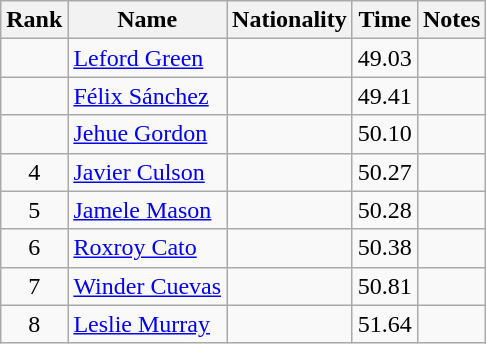<table class="wikitable sortable" style="text-align:center">
<tr>
<th>Rank</th>
<th>Name</th>
<th>Nationality</th>
<th>Time</th>
<th>Notes</th>
</tr>
<tr>
<td></td>
<td align=left><a href='#'>Leford Green</a></td>
<td align=left></td>
<td>49.03</td>
<td></td>
</tr>
<tr>
<td></td>
<td align=left><a href='#'>Félix Sánchez</a></td>
<td align=left></td>
<td>49.41</td>
<td></td>
</tr>
<tr>
<td></td>
<td align=left><a href='#'>Jehue Gordon</a></td>
<td align=left></td>
<td>50.10</td>
<td></td>
</tr>
<tr>
<td>4</td>
<td align=left><a href='#'>Javier Culson</a></td>
<td align=left></td>
<td>50.27</td>
<td></td>
</tr>
<tr>
<td>5</td>
<td align=left><a href='#'>Jamele Mason</a></td>
<td align=left></td>
<td>50.28</td>
<td></td>
</tr>
<tr>
<td>6</td>
<td align=left><a href='#'>Roxroy Cato</a></td>
<td align=left></td>
<td>50.38</td>
<td></td>
</tr>
<tr>
<td>7</td>
<td align=left><a href='#'>Winder Cuevas</a></td>
<td align=left></td>
<td>50.81</td>
<td></td>
</tr>
<tr>
<td>8</td>
<td align=left><a href='#'>Leslie Murray</a></td>
<td align=left></td>
<td>51.64</td>
<td></td>
</tr>
</table>
